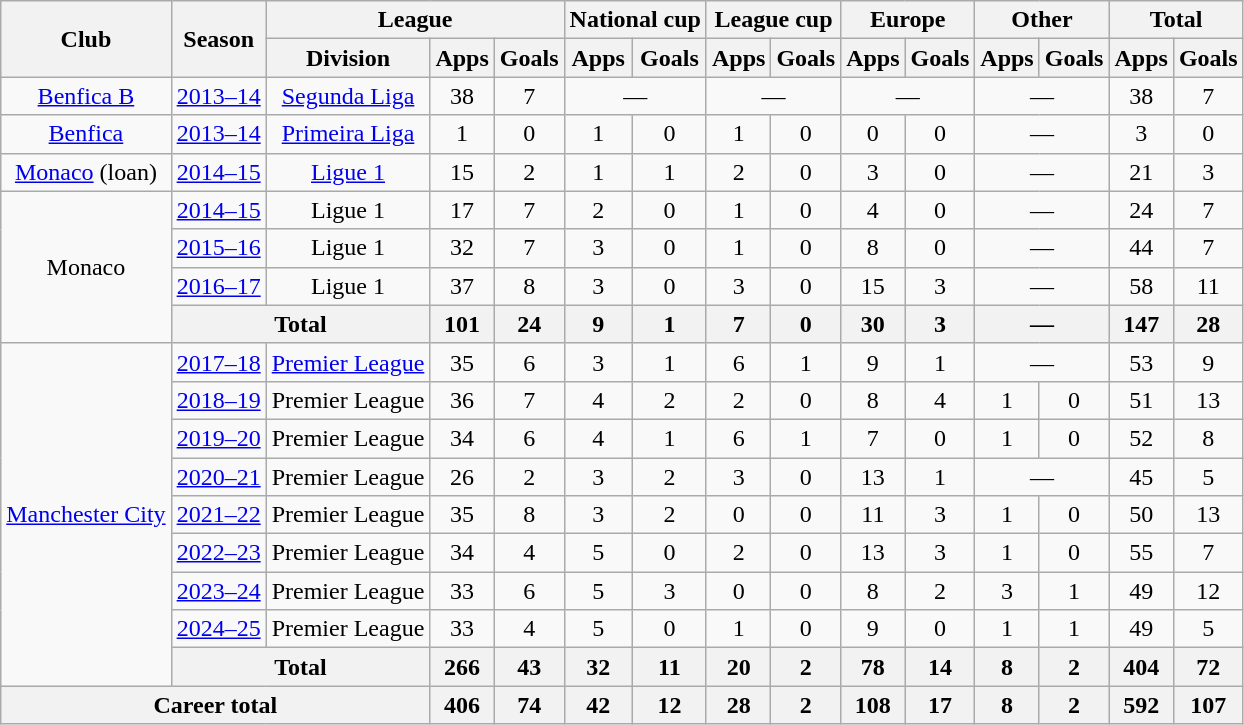<table class="wikitable" style="text-align: center;">
<tr>
<th rowspan="2">Club</th>
<th rowspan="2">Season</th>
<th colspan="3">League</th>
<th colspan="2">National cup</th>
<th colspan="2">League cup</th>
<th colspan="2">Europe</th>
<th colspan="2">Other</th>
<th colspan="2">Total</th>
</tr>
<tr>
<th>Division</th>
<th>Apps</th>
<th>Goals</th>
<th>Apps</th>
<th>Goals</th>
<th>Apps</th>
<th>Goals</th>
<th>Apps</th>
<th>Goals</th>
<th>Apps</th>
<th>Goals</th>
<th>Apps</th>
<th>Goals</th>
</tr>
<tr>
<td><a href='#'>Benfica B</a></td>
<td><a href='#'>2013–14</a></td>
<td><a href='#'>Segunda Liga</a></td>
<td>38</td>
<td>7</td>
<td colspan="2">—</td>
<td colspan="2">—</td>
<td colspan="2">—</td>
<td colspan="2">—</td>
<td>38</td>
<td>7</td>
</tr>
<tr>
<td><a href='#'>Benfica</a></td>
<td><a href='#'>2013–14</a></td>
<td><a href='#'>Primeira Liga</a></td>
<td>1</td>
<td>0</td>
<td>1</td>
<td>0</td>
<td>1</td>
<td>0</td>
<td>0</td>
<td>0</td>
<td colspan="2">—</td>
<td>3</td>
<td>0</td>
</tr>
<tr>
<td><a href='#'>Monaco</a> (loan)</td>
<td><a href='#'>2014–15</a></td>
<td><a href='#'>Ligue 1</a></td>
<td>15</td>
<td>2</td>
<td>1</td>
<td>1</td>
<td>2</td>
<td>0</td>
<td>3</td>
<td>0</td>
<td colspan="2">—</td>
<td>21</td>
<td>3</td>
</tr>
<tr>
<td rowspan="4">Monaco</td>
<td><a href='#'>2014–15</a></td>
<td>Ligue 1</td>
<td>17</td>
<td>7</td>
<td>2</td>
<td>0</td>
<td>1</td>
<td>0</td>
<td>4</td>
<td>0</td>
<td colspan="2">—</td>
<td>24</td>
<td>7</td>
</tr>
<tr>
<td><a href='#'>2015–16</a></td>
<td>Ligue 1</td>
<td>32</td>
<td>7</td>
<td>3</td>
<td>0</td>
<td>1</td>
<td>0</td>
<td>8</td>
<td>0</td>
<td colspan="2">—</td>
<td>44</td>
<td>7</td>
</tr>
<tr>
<td><a href='#'>2016–17</a></td>
<td>Ligue 1</td>
<td>37</td>
<td>8</td>
<td>3</td>
<td>0</td>
<td>3</td>
<td>0</td>
<td>15</td>
<td>3</td>
<td colspan="2">—</td>
<td>58</td>
<td>11</td>
</tr>
<tr>
<th colspan="2">Total</th>
<th>101</th>
<th>24</th>
<th>9</th>
<th>1</th>
<th>7</th>
<th>0</th>
<th>30</th>
<th>3</th>
<th colspan="2">—</th>
<th>147</th>
<th>28</th>
</tr>
<tr>
<td rowspan="9"><a href='#'>Manchester City</a></td>
<td><a href='#'>2017–18</a></td>
<td><a href='#'>Premier League</a></td>
<td>35</td>
<td>6</td>
<td>3</td>
<td>1</td>
<td>6</td>
<td>1</td>
<td>9</td>
<td>1</td>
<td colspan="2">—</td>
<td>53</td>
<td>9</td>
</tr>
<tr>
<td><a href='#'>2018–19</a></td>
<td>Premier League</td>
<td>36</td>
<td>7</td>
<td>4</td>
<td>2</td>
<td>2</td>
<td>0</td>
<td>8</td>
<td>4</td>
<td>1</td>
<td>0</td>
<td>51</td>
<td>13</td>
</tr>
<tr>
<td><a href='#'>2019–20</a></td>
<td>Premier League</td>
<td>34</td>
<td>6</td>
<td>4</td>
<td>1</td>
<td>6</td>
<td>1</td>
<td>7</td>
<td>0</td>
<td>1</td>
<td>0</td>
<td>52</td>
<td>8</td>
</tr>
<tr>
<td><a href='#'>2020–21</a></td>
<td>Premier League</td>
<td>26</td>
<td>2</td>
<td>3</td>
<td>2</td>
<td>3</td>
<td>0</td>
<td>13</td>
<td>1</td>
<td colspan="2">—</td>
<td>45</td>
<td>5</td>
</tr>
<tr>
<td><a href='#'>2021–22</a></td>
<td>Premier League</td>
<td>35</td>
<td>8</td>
<td>3</td>
<td>2</td>
<td>0</td>
<td>0</td>
<td>11</td>
<td>3</td>
<td>1</td>
<td>0</td>
<td>50</td>
<td>13</td>
</tr>
<tr>
<td><a href='#'>2022–23</a></td>
<td>Premier League</td>
<td>34</td>
<td>4</td>
<td>5</td>
<td>0</td>
<td>2</td>
<td>0</td>
<td>13</td>
<td>3</td>
<td>1</td>
<td>0</td>
<td>55</td>
<td>7</td>
</tr>
<tr>
<td><a href='#'>2023–24</a></td>
<td>Premier League</td>
<td>33</td>
<td>6</td>
<td>5</td>
<td>3</td>
<td>0</td>
<td>0</td>
<td>8</td>
<td>2</td>
<td>3</td>
<td>1</td>
<td>49</td>
<td>12</td>
</tr>
<tr>
<td><a href='#'>2024–25</a></td>
<td>Premier League</td>
<td>33</td>
<td>4</td>
<td>5</td>
<td>0</td>
<td>1</td>
<td>0</td>
<td>9</td>
<td>0</td>
<td>1</td>
<td>1</td>
<td>49</td>
<td>5</td>
</tr>
<tr>
<th colspan="2">Total</th>
<th>266</th>
<th>43</th>
<th>32</th>
<th>11</th>
<th>20</th>
<th>2</th>
<th>78</th>
<th>14</th>
<th>8</th>
<th>2</th>
<th>404</th>
<th>72</th>
</tr>
<tr>
<th colspan="3">Career total</th>
<th>406</th>
<th>74</th>
<th>42</th>
<th>12</th>
<th>28</th>
<th>2</th>
<th>108</th>
<th>17</th>
<th>8</th>
<th>2</th>
<th>592</th>
<th>107</th>
</tr>
</table>
